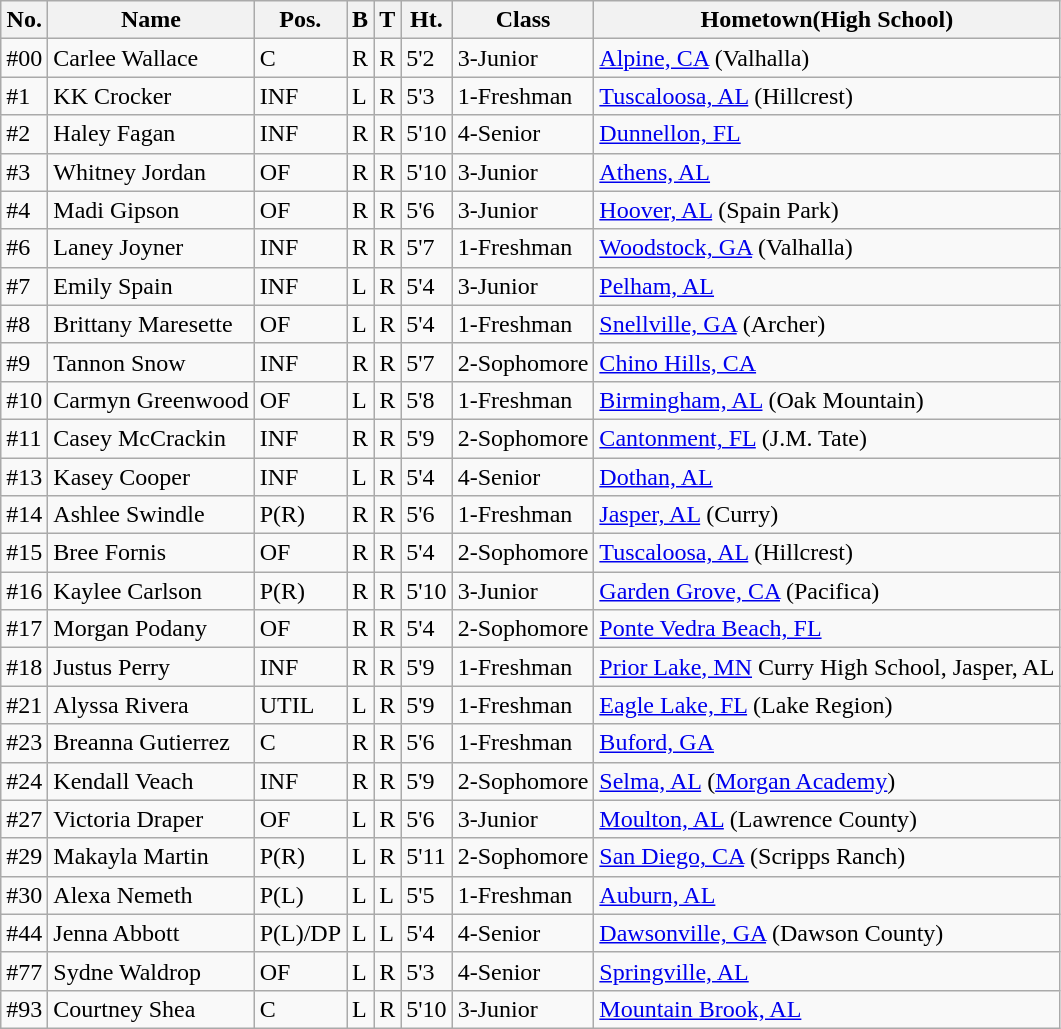<table class="wikitable sortable">
<tr>
<th>No.</th>
<th>Name</th>
<th>Pos.</th>
<th>B</th>
<th>T</th>
<th>Ht.</th>
<th>Class</th>
<th class="unsortable">Hometown(High School)</th>
</tr>
<tr>
<td>#00</td>
<td>Carlee Wallace</td>
<td>C</td>
<td>R</td>
<td>R</td>
<td>5'2</td>
<td>3-Junior</td>
<td><a href='#'>Alpine, CA</a> (Valhalla)</td>
</tr>
<tr>
<td>#1</td>
<td>KK Crocker</td>
<td>INF</td>
<td>L</td>
<td>R</td>
<td>5'3</td>
<td>1-Freshman</td>
<td><a href='#'>Tuscaloosa, AL</a> (Hillcrest)</td>
</tr>
<tr>
<td>#2</td>
<td>Haley Fagan</td>
<td>INF</td>
<td>R</td>
<td>R</td>
<td>5'10</td>
<td>4-Senior</td>
<td><a href='#'>Dunnellon, FL</a></td>
</tr>
<tr>
<td>#3</td>
<td>Whitney Jordan</td>
<td>OF</td>
<td>R</td>
<td>R</td>
<td>5'10</td>
<td>3-Junior</td>
<td><a href='#'>Athens, AL</a></td>
</tr>
<tr>
<td>#4</td>
<td>Madi Gipson</td>
<td>OF</td>
<td>R</td>
<td>R</td>
<td>5'6</td>
<td>3-Junior</td>
<td><a href='#'>Hoover, AL</a> (Spain Park)</td>
</tr>
<tr>
<td>#6</td>
<td>Laney Joyner</td>
<td>INF</td>
<td>R</td>
<td>R</td>
<td>5'7</td>
<td>1-Freshman</td>
<td><a href='#'>Woodstock, GA</a> (Valhalla)</td>
</tr>
<tr>
<td>#7</td>
<td>Emily Spain</td>
<td>INF</td>
<td>L</td>
<td>R</td>
<td>5'4</td>
<td>3-Junior</td>
<td><a href='#'>Pelham, AL</a></td>
</tr>
<tr>
<td>#8</td>
<td>Brittany Maresette</td>
<td>OF</td>
<td>L</td>
<td>R</td>
<td>5'4</td>
<td>1-Freshman</td>
<td><a href='#'>Snellville, GA</a> (Archer)</td>
</tr>
<tr>
<td>#9</td>
<td>Tannon Snow</td>
<td>INF</td>
<td>R</td>
<td>R</td>
<td>5'7</td>
<td>2-Sophomore</td>
<td><a href='#'>Chino Hills, CA</a></td>
</tr>
<tr>
<td>#10</td>
<td>Carmyn Greenwood</td>
<td>OF</td>
<td>L</td>
<td>R</td>
<td>5'8</td>
<td>1-Freshman</td>
<td><a href='#'>Birmingham, AL</a> (Oak Mountain)</td>
</tr>
<tr>
<td>#11</td>
<td>Casey McCrackin</td>
<td>INF</td>
<td>R</td>
<td>R</td>
<td>5'9</td>
<td>2-Sophomore</td>
<td><a href='#'>Cantonment, FL</a> (J.M. Tate)</td>
</tr>
<tr>
<td>#13</td>
<td>Kasey Cooper</td>
<td>INF</td>
<td>L</td>
<td>R</td>
<td>5'4</td>
<td>4-Senior</td>
<td><a href='#'>Dothan, AL</a></td>
</tr>
<tr>
<td>#14</td>
<td>Ashlee Swindle</td>
<td>P(R)</td>
<td>R</td>
<td>R</td>
<td>5'6</td>
<td>1-Freshman</td>
<td><a href='#'>Jasper, AL</a> (Curry)</td>
</tr>
<tr>
<td>#15</td>
<td>Bree Fornis</td>
<td>OF</td>
<td>R</td>
<td>R</td>
<td>5'4</td>
<td>2-Sophomore</td>
<td><a href='#'>Tuscaloosa, AL</a> (Hillcrest)</td>
</tr>
<tr>
<td>#16</td>
<td>Kaylee Carlson</td>
<td>P(R)</td>
<td>R</td>
<td>R</td>
<td>5'10</td>
<td>3-Junior</td>
<td><a href='#'>Garden Grove, CA</a> (Pacifica)</td>
</tr>
<tr>
<td>#17</td>
<td>Morgan Podany</td>
<td>OF</td>
<td>R</td>
<td>R</td>
<td>5'4</td>
<td>2-Sophomore</td>
<td><a href='#'>Ponte Vedra Beach, FL</a></td>
</tr>
<tr>
<td>#18</td>
<td>Justus Perry</td>
<td>INF</td>
<td>R</td>
<td>R</td>
<td>5'9</td>
<td>1-Freshman</td>
<td><a href='#'>Prior Lake, MN</a> Curry High School, Jasper, AL</td>
</tr>
<tr>
<td>#21</td>
<td>Alyssa Rivera</td>
<td>UTIL</td>
<td>L</td>
<td>R</td>
<td>5'9</td>
<td>1-Freshman</td>
<td><a href='#'>Eagle Lake, FL</a> (Lake Region)</td>
</tr>
<tr>
<td>#23</td>
<td>Breanna Gutierrez</td>
<td>C</td>
<td>R</td>
<td>R</td>
<td>5'6</td>
<td>1-Freshman</td>
<td><a href='#'>Buford, GA</a></td>
</tr>
<tr>
<td>#24</td>
<td>Kendall Veach</td>
<td>INF</td>
<td>R</td>
<td>R</td>
<td>5'9</td>
<td>2-Sophomore</td>
<td><a href='#'>Selma, AL</a> (<a href='#'>Morgan Academy</a>)</td>
</tr>
<tr>
<td>#27</td>
<td>Victoria Draper</td>
<td>OF</td>
<td>L</td>
<td>R</td>
<td>5'6</td>
<td>3-Junior</td>
<td><a href='#'>Moulton, AL</a> (Lawrence County)</td>
</tr>
<tr>
<td>#29</td>
<td>Makayla Martin</td>
<td>P(R)</td>
<td>L</td>
<td>R</td>
<td>5'11</td>
<td>2-Sophomore</td>
<td><a href='#'>San Diego, CA</a> (Scripps Ranch)</td>
</tr>
<tr>
<td>#30</td>
<td>Alexa Nemeth</td>
<td>P(L)</td>
<td>L</td>
<td>L</td>
<td>5'5</td>
<td>1-Freshman</td>
<td><a href='#'>Auburn, AL</a></td>
</tr>
<tr>
<td>#44</td>
<td>Jenna Abbott</td>
<td>P(L)/DP</td>
<td>L</td>
<td>L</td>
<td>5'4</td>
<td>4-Senior</td>
<td><a href='#'>Dawsonville, GA</a> (Dawson County)</td>
</tr>
<tr>
<td>#77</td>
<td>Sydne Waldrop</td>
<td>OF</td>
<td>L</td>
<td>R</td>
<td>5'3</td>
<td>4-Senior</td>
<td><a href='#'>Springville, AL</a></td>
</tr>
<tr>
<td>#93</td>
<td>Courtney Shea</td>
<td>C</td>
<td>L</td>
<td>R</td>
<td>5'10</td>
<td>3-Junior</td>
<td><a href='#'>Mountain Brook, AL</a></td>
</tr>
</table>
